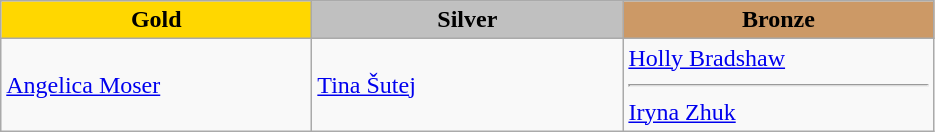<table class="wikitable" style="text-align:left">
<tr align="center">
<td width=200 bgcolor=gold><strong>Gold</strong></td>
<td width=200 bgcolor=silver><strong>Silver</strong></td>
<td width=200 bgcolor=CC9966><strong>Bronze</strong></td>
</tr>
<tr>
<td><a href='#'>Angelica Moser</a><br><em></em></td>
<td><a href='#'>Tina Šutej</a><br><em></em></td>
<td><a href='#'>Holly Bradshaw</a><br><em></em><hr><a href='#'>Iryna Zhuk</a><br><em></em></td>
</tr>
</table>
